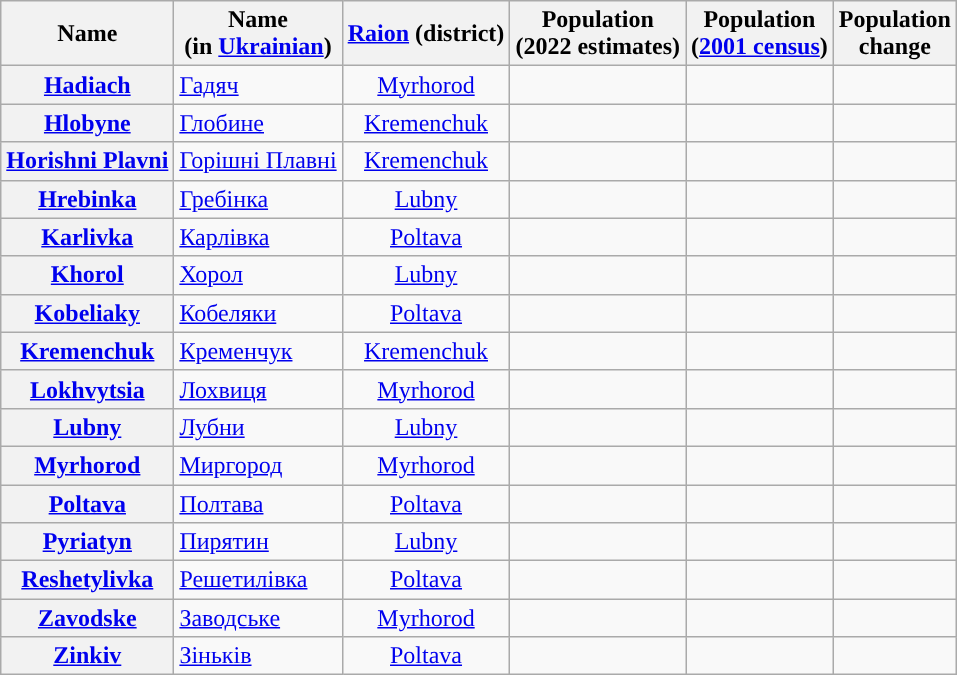<table class="wikitable sortable" id="Table of cities" caption="Tabulated list of cities in ">
<tr>
<th scope="col">Name</th>
<th scope="col">Name<br>(in <a href='#'>Ukrainian</a>)</th>
<th scope="col"><a href='#'>Raion</a> (district)</th>
<th scope="col">Population<br>(2022 estimates)</th>
<th scope="col">Population<br>(<a href='#'>2001 census</a>)</th>
<th scope="col">Population<br>change</th>
</tr>
<tr>
<th scope="row" align="left"><a href='#'>Hadiach</a></th>
<td><a href='#'>Гадяч</a></td>
<td align=center><a href='#'>Myrhorod</a></td>
<td align=right></td>
<td align=right></td>
<td align=right></td>
</tr>
<tr>
<th scope="row" align="left"><a href='#'>Hlobyne</a></th>
<td><a href='#'>Глобине</a></td>
<td align=center><a href='#'>Kremenchuk</a></td>
<td align=right></td>
<td align=right></td>
<td align=right></td>
</tr>
<tr>
<th scope="row" align="left"><a href='#'>Horishni Plavni</a></th>
<td><a href='#'>Горішні Плавні</a></td>
<td align=center><a href='#'>Kremenchuk</a></td>
<td align=right></td>
<td align=right></td>
<td align=right></td>
</tr>
<tr>
<th scope="row" align="left"><a href='#'>Hrebinka</a></th>
<td><a href='#'>Гребінка</a></td>
<td align=center><a href='#'>Lubny</a></td>
<td align=right></td>
<td align=right></td>
<td align=right></td>
</tr>
<tr>
<th scope="row" align="left"><a href='#'>Karlivka</a></th>
<td><a href='#'>Карлівка</a></td>
<td align=center><a href='#'>Poltava</a></td>
<td align=right></td>
<td align=right></td>
<td align=right></td>
</tr>
<tr>
<th scope="row" align="left"><a href='#'>Khorol</a></th>
<td><a href='#'>Хорол</a></td>
<td align=center><a href='#'>Lubny</a></td>
<td align=right></td>
<td align=right></td>
<td align=right></td>
</tr>
<tr>
<th scope="row" align="left"><a href='#'>Kobeliaky</a></th>
<td><a href='#'>Кобеляки</a></td>
<td align=center><a href='#'>Poltava</a></td>
<td align=right></td>
<td align=right></td>
<td align=right></td>
</tr>
<tr>
<th scope="row" align="left"><a href='#'>Kremenchuk</a></th>
<td><a href='#'>Кременчук</a></td>
<td align=center><a href='#'>Kremenchuk</a></td>
<td align=right></td>
<td align=right></td>
<td align=right></td>
</tr>
<tr>
<th scope="row" align="left"><a href='#'>Lokhvytsia</a></th>
<td><a href='#'>Лохвиця</a></td>
<td align=center><a href='#'>Myrhorod</a></td>
<td align=right></td>
<td align=right></td>
<td align=right></td>
</tr>
<tr>
<th scope="row" align="left"><a href='#'>Lubny</a></th>
<td><a href='#'>Лубни</a></td>
<td align=center><a href='#'>Lubny</a></td>
<td align=right></td>
<td align=right></td>
<td align=right></td>
</tr>
<tr>
<th scope="row" align="left"><a href='#'>Myrhorod</a></th>
<td><a href='#'>Миргород</a></td>
<td align=center><a href='#'>Myrhorod</a></td>
<td align=right></td>
<td align=right></td>
<td align=right></td>
</tr>
<tr>
<th scope="row" align="left"><a href='#'>Poltava</a></th>
<td><a href='#'>Полтава</a></td>
<td align=center><a href='#'>Poltava</a></td>
<td align=right></td>
<td align=right></td>
<td align=right></td>
</tr>
<tr>
<th scope="row" align="left"><a href='#'>Pyriatyn</a></th>
<td><a href='#'>Пирятин</a></td>
<td align=center><a href='#'>Lubny</a></td>
<td align=right></td>
<td align=right></td>
<td align=right></td>
</tr>
<tr>
<th scope="row" align="left"><a href='#'>Reshetylivka</a></th>
<td><a href='#'>Решетилівка</a></td>
<td align=center><a href='#'>Poltava</a></td>
<td align=right></td>
<td align=right></td>
<td align=right></td>
</tr>
<tr>
<th scope="row" align="left"><a href='#'>Zavodske</a></th>
<td><a href='#'>Заводське</a></td>
<td align=center><a href='#'>Myrhorod</a></td>
<td align=right></td>
<td align=right></td>
<td align=right></td>
</tr>
<tr>
<th scope="row" align="left"><a href='#'>Zinkiv</a></th>
<td><a href='#'>Зіньків</a></td>
<td align=center><a href='#'>Poltava</a></td>
<td align=right></td>
<td align=right></td>
<td align=right></td>
</tr>
</table>
